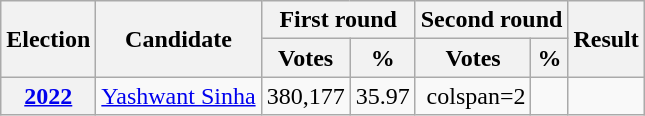<table class=wikitable style=text-align:right>
<tr>
<th rowspan="2">Election</th>
<th rowspan="2">Candidate</th>
<th colspan="2" scope="col">First round</th>
<th colspan="2">Second round</th>
<th rowspan="2">Result</th>
</tr>
<tr>
<th>Votes</th>
<th>%</th>
<th>Votes</th>
<th>%</th>
</tr>
<tr>
<th><a href='#'>2022</a></th>
<td align=left><a href='#'>Yashwant Sinha</a></td>
<td>380,177</td>
<td>35.97</td>
<td>colspan=2 </td>
<td> </td>
</tr>
</table>
